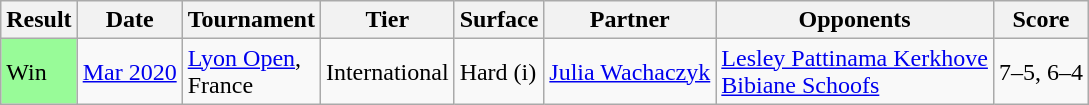<table class=wikitable>
<tr>
<th>Result</th>
<th>Date</th>
<th>Tournament</th>
<th>Tier</th>
<th>Surface</th>
<th>Partner</th>
<th>Opponents</th>
<th>Score</th>
</tr>
<tr>
<td bgcolor=98FB98>Win</td>
<td><a href='#'>Mar 2020</a></td>
<td><a href='#'>Lyon Open</a>,<br> France</td>
<td>International</td>
<td>Hard (i)</td>
<td> <a href='#'>Julia Wachaczyk</a></td>
<td> <a href='#'>Lesley Pattinama Kerkhove</a> <br>  <a href='#'>Bibiane Schoofs</a></td>
<td>7–5, 6–4</td>
</tr>
</table>
